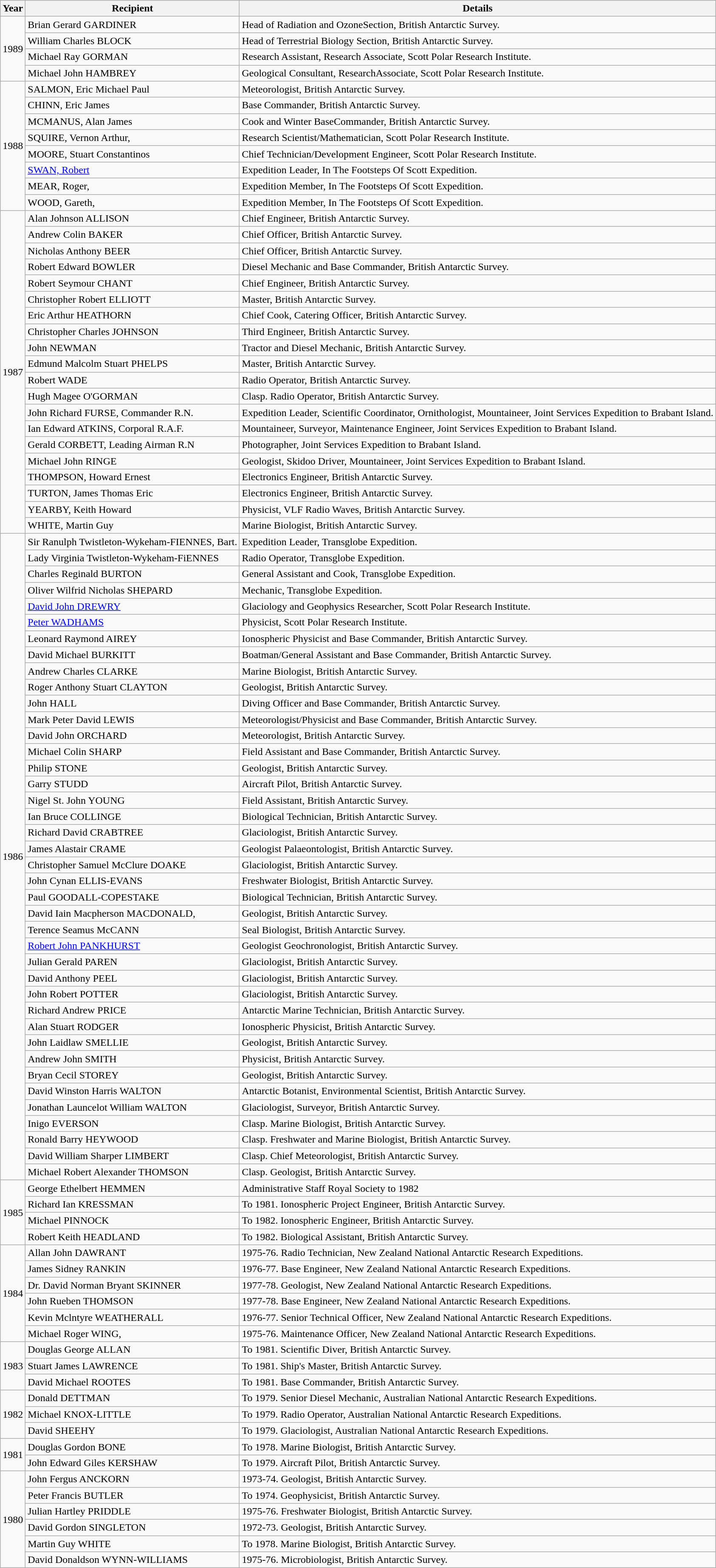<table class="wikitable">
<tr>
<th>Year</th>
<th>Recipient</th>
<th>Details</th>
</tr>
<tr>
<td rowspan="4">1989</td>
<td>Brian Gerard GARDINER</td>
<td>Head of Radiation and OzoneSection, British Antarctic Survey.</td>
</tr>
<tr>
<td>William Charles BLOCK</td>
<td>Head of Terrestrial Biology Section, British Antarctic Survey.</td>
</tr>
<tr>
<td>Michael Ray GORMAN</td>
<td>Research Assistant, Research Associate, Scott Polar Research Institute.</td>
</tr>
<tr>
<td>Michael John HAMBREY</td>
<td>Geological Consultant, ResearchAssociate, Scott Polar Research Institute.</td>
</tr>
<tr>
<td rowspan="8">1988</td>
<td>SALMON, Eric Michael Paul</td>
<td>Meteorologist, British Antarctic Survey.</td>
</tr>
<tr>
<td>CHINN, Eric James</td>
<td>Base Commander, British Antarctic Survey.</td>
</tr>
<tr>
<td>MCMANUS, Alan James</td>
<td>Cook and Winter BaseCommander, British Antarctic Survey.</td>
</tr>
<tr>
<td>SQUIRE, Vernon Arthur,</td>
<td>Research Scientist/Mathematician, Scott Polar Research Institute.</td>
</tr>
<tr>
<td>MOORE, Stuart Constantinos</td>
<td>Chief Technician/Development Engineer, Scott Polar Research Institute.</td>
</tr>
<tr>
<td><a href='#'>SWAN, Robert</a></td>
<td>Expedition Leader, In The Footsteps Of Scott Expedition.</td>
</tr>
<tr>
<td>MEAR, Roger,</td>
<td>Expedition Member, In The Footsteps Of Scott Expedition.</td>
</tr>
<tr>
<td>WOOD, Gareth,</td>
<td>Expedition Member, In The Footsteps Of Scott Expedition.</td>
</tr>
<tr>
<td rowspan="20">1987</td>
<td>Alan Johnson ALLISON</td>
<td>Chief Engineer, British Antarctic Survey.</td>
</tr>
<tr>
<td>Andrew Colin BAKER</td>
<td>Chief Officer, British Antarctic Survey.</td>
</tr>
<tr>
<td>Nicholas Anthony BEER</td>
<td>Chief Officer, British Antarctic Survey.</td>
</tr>
<tr>
<td>Robert Edward BOWLER</td>
<td>Diesel Mechanic and Base Commander, British Antarctic Survey.</td>
</tr>
<tr>
<td>Robert Seymour CHANT</td>
<td>Chief Engineer, British Antarctic Survey.</td>
</tr>
<tr>
<td>Christopher Robert ELLIOTT</td>
<td>Master, British Antarctic Survey.</td>
</tr>
<tr>
<td>Eric Arthur HEATHORN</td>
<td>Chief Cook, Catering Officer, British Antarctic Survey.</td>
</tr>
<tr>
<td>Christopher Charles JOHNSON</td>
<td>Third Engineer, British Antarctic Survey.</td>
</tr>
<tr>
<td>John NEWMAN</td>
<td>Tractor and Diesel Mechanic, British Antarctic Survey.</td>
</tr>
<tr>
<td>Edmund Malcolm Stuart PHELPS</td>
<td>Master, British Antarctic Survey.</td>
</tr>
<tr>
<td>Robert WADE</td>
<td>Radio Operator, British Antarctic Survey.</td>
</tr>
<tr>
<td>Hugh Magee O'GORMAN</td>
<td>Clasp. Radio Operator, British Antarctic Survey.</td>
</tr>
<tr>
<td>John Richard FURSE, Commander R.N.</td>
<td>Expedition Leader, Scientific Coordinator, Ornithologist, Mountaineer, Joint Services Expedition to Brabant Island.</td>
</tr>
<tr>
<td>Ian Edward ATKINS, Corporal R.A.F.</td>
<td>Mountaineer, Surveyor, Maintenance Engineer, Joint Services Expedition to Brabant Island.</td>
</tr>
<tr>
<td>Gerald CORBETT, Leading Airman R.N</td>
<td>Photographer, Joint Services Expedition to Brabant Island.</td>
</tr>
<tr>
<td>Michael John RINGE</td>
<td>Geologist, Skidoo Driver, Mountaineer, Joint Services Expedition to Brabant Island.</td>
</tr>
<tr>
<td>THOMPSON, Howard Ernest</td>
<td>Electronics Engineer, British Antarctic Survey.</td>
</tr>
<tr>
<td>TURTON, James Thomas Eric</td>
<td>Electronics Engineer, British Antarctic Survey.</td>
</tr>
<tr>
<td>YEARBY, Keith Howard</td>
<td>Physicist, VLF Radio Waves, British Antarctic Survey.</td>
</tr>
<tr>
<td>WHITE, Martin Guy</td>
<td>Marine Biologist, British Antarctic Survey.</td>
</tr>
<tr>
<td rowspan="40">1986</td>
<td>Sir Ranulph Twistleton-Wykeham-FIENNES, Bart.</td>
<td>Expedition Leader, Transglobe Expedition.</td>
</tr>
<tr>
<td>Lady Virginia Twistleton-Wykeham-FiENNES</td>
<td>Radio Operator, Transglobe Expedition.</td>
</tr>
<tr>
<td>Charles Reginald BURTON</td>
<td>General Assistant and Cook, Transglobe Expedition.</td>
</tr>
<tr>
<td>Oliver Wilfrid Nicholas SHEPARD</td>
<td>Mechanic, Transglobe Expedition.</td>
</tr>
<tr>
<td><a href='#'>David John DREWRY</a></td>
<td>Glaciology and Geophysics Researcher, Scott Polar Research Institute.</td>
</tr>
<tr>
<td><a href='#'>Peter WADHAMS</a></td>
<td>Physicist, Scott Polar Research Institute.</td>
</tr>
<tr>
<td>Leonard Raymond AIREY</td>
<td>Ionospheric Physicist and Base Commander, British Antarctic Survey.</td>
</tr>
<tr>
<td>David Michael BURKITT</td>
<td>Boatman/General Assistant and Base Commander, British Antarctic Survey.</td>
</tr>
<tr>
<td>Andrew Charles CLARKE</td>
<td>Marine Biologist, British Antarctic Survey.</td>
</tr>
<tr>
<td>Roger Anthony Stuart CLAYTON</td>
<td>Geologist, British Antarctic Survey.</td>
</tr>
<tr>
<td>John HALL</td>
<td>Diving Officer and Base Commander, British Antarctic Survey.</td>
</tr>
<tr>
<td>Mark Peter David LEWIS</td>
<td>Meteorologist/Physicist and Base Commander, British Antarctic Survey.</td>
</tr>
<tr>
<td>David John ORCHARD</td>
<td>Meteorologist, British Antarctic Survey.</td>
</tr>
<tr>
<td>Michael Colin SHARP</td>
<td>Field Assistant and Base Commander, British Antarctic Survey.</td>
</tr>
<tr>
<td>Philip STONE</td>
<td>Geologist, British Antarctic Survey.</td>
</tr>
<tr>
<td>Garry STUDD</td>
<td>Aircraft Pilot, British Antarctic Survey.</td>
</tr>
<tr>
<td>Nigel St. John YOUNG</td>
<td>Field Assistant, British Antarctic Survey.</td>
</tr>
<tr>
<td>Ian Bruce COLLINGE</td>
<td>Biological Technician, British Antarctic Survey.</td>
</tr>
<tr>
<td>Richard David CRABTREE</td>
<td>Glaciologist, British Antarctic Survey.</td>
</tr>
<tr>
<td>James Alastair CRAME</td>
<td>Geologist Palaeontologist, British Antarctic Survey.</td>
</tr>
<tr>
<td>Christopher Samuel McClure DOAKE</td>
<td>Glaciologist, British Antarctic Survey.</td>
</tr>
<tr>
<td>John Cynan ELLIS-EVANS</td>
<td>Freshwater Biologist, British Antarctic Survey.</td>
</tr>
<tr>
<td>Paul GOODALL-COPESTAKE</td>
<td>Biological Technician, British Antarctic Survey.</td>
</tr>
<tr>
<td>David Iain Macpherson MACDONALD,</td>
<td>Geologist, British Antarctic Survey.</td>
</tr>
<tr>
<td>Terence Seamus McCANN</td>
<td>Seal Biologist, British Antarctic Survey.</td>
</tr>
<tr>
<td><a href='#'>Robert John PANKHURST</a></td>
<td>Geologist Geochronologist, British Antarctic Survey.</td>
</tr>
<tr>
<td>Julian Gerald PAREN</td>
<td>Glaciologist, British Antarctic Survey.</td>
</tr>
<tr>
<td>David Anthony PEEL</td>
<td>Glaciologist, British Antarctic Survey.</td>
</tr>
<tr>
<td>John Robert POTTER</td>
<td>Glaciologist, British Antarctic Survey.</td>
</tr>
<tr>
<td>Richard Andrew PRICE</td>
<td>Antarctic Marine Technician, British Antarctic Survey.</td>
</tr>
<tr>
<td>Alan Stuart RODGER</td>
<td>Ionospheric Physicist, British Antarctic Survey.</td>
</tr>
<tr>
<td>John Laidlaw SMELLIE</td>
<td>Geologist, British Antarctic Survey.</td>
</tr>
<tr>
<td>Andrew John SMITH</td>
<td>Physicist, British Antarctic Survey.</td>
</tr>
<tr>
<td>Bryan Cecil STOREY</td>
<td>Geologist, British Antarctic Survey.</td>
</tr>
<tr>
<td>David Winston Harris WALTON</td>
<td>Antarctic Botanist, Environmental Scientist, British Antarctic Survey.</td>
</tr>
<tr>
<td>Jonathan Launcelot William WALTON</td>
<td>Glaciologist, Surveyor, British Antarctic Survey.</td>
</tr>
<tr>
<td>Inigo EVERSON</td>
<td>Clasp. Marine Biologist, British Antarctic Survey.</td>
</tr>
<tr>
<td>Ronald Barry HEYWOOD</td>
<td>Clasp. Freshwater and Marine Biologist, British Antarctic Survey.</td>
</tr>
<tr>
<td>David William Sharper LIMBERT</td>
<td>Clasp. Chief Meteorologist, British Antarctic Survey.</td>
</tr>
<tr>
<td>Michael Robert Alexander THOMSON</td>
<td>Clasp. Geologist, British Antarctic Survey.</td>
</tr>
<tr>
<td rowspan="4">1985</td>
<td>George Ethelbert HEMMEN</td>
<td>Administrative Staff Royal Society to 1982</td>
</tr>
<tr>
<td>Richard Ian KRESSMAN</td>
<td>To 1981. Ionospheric Project Engineer, British Antarctic Survey.</td>
</tr>
<tr>
<td>Michael PINNOCK</td>
<td>To 1982. Ionospheric Engineer, British Antarctic Survey.</td>
</tr>
<tr>
<td>Robert Keith HEADLAND</td>
<td>To 1982. Biological Assistant, British Antarctic Survey.</td>
</tr>
<tr>
<td rowspan="6">1984</td>
<td>Allan John DAWRANT</td>
<td>1975-76. Radio Technician, New Zealand National Antarctic Research Expeditions.</td>
</tr>
<tr>
<td>James Sidney RANKIN</td>
<td>1976-77. Base Engineer, New Zealand National Antarctic Research Expeditions.</td>
</tr>
<tr>
<td>Dr. David Norman Bryant SKINNER</td>
<td>1977-78. Geologist, New Zealand National Antarctic Research Expeditions.</td>
</tr>
<tr>
<td>John Rueben THOMSON</td>
<td>1977-78. Base Engineer, New Zealand National Antarctic Research Expeditions.</td>
</tr>
<tr>
<td>Kevin Mclntyre WEATHERALL</td>
<td>1976-77. Senior Technical Officer, New Zealand National Antarctic Research Expeditions.</td>
</tr>
<tr>
<td>Michael Roger WING,</td>
<td>1975-76. Maintenance Officer, New Zealand National Antarctic Research Expeditions.</td>
</tr>
<tr>
<td rowspan="3">1983</td>
<td>Douglas George ALLAN</td>
<td>To 1981. Scientific Diver, British Antarctic Survey.</td>
</tr>
<tr>
<td>Stuart James LAWRENCE</td>
<td>To 1981. Ship's Master, British Antarctic Survey.</td>
</tr>
<tr>
<td>David Michael ROOTES</td>
<td>To 1981. Base Commander, British Antarctic Survey.</td>
</tr>
<tr>
<td rowspan="3">1982</td>
<td>Donald DETTMAN</td>
<td>To 1979. Senior Diesel Mechanic, Australian National Antarctic Research Expeditions.</td>
</tr>
<tr>
<td>Michael KNOX-LITTLE</td>
<td>To 1979. Radio Operator, Australian National Antarctic Research Expeditions.</td>
</tr>
<tr>
<td>David SHEEHY</td>
<td>To 1979. Glaciologist, Australian National Antarctic Research Expeditions.</td>
</tr>
<tr>
<td rowspan="2">1981</td>
<td>Douglas Gordon BONE</td>
<td>To 1978. Marine Biologist, British Antarctic Survey.</td>
</tr>
<tr>
<td>John Edward Giles KERSHAW</td>
<td>To 1979. Aircraft Pilot, British Antarctic Survey.</td>
</tr>
<tr>
<td rowspan="6">1980</td>
<td>John Fergus ANCKORN</td>
<td>1973-74. Geologist, British Antarctic Survey.</td>
</tr>
<tr>
<td>Peter Francis BUTLER</td>
<td>To 1974. Geophysicist, British Antarctic Survey.</td>
</tr>
<tr>
<td>Julian Hartley PRIDDLE</td>
<td>1975-76. Freshwater Biologist, British Antarctic Survey.</td>
</tr>
<tr>
<td>David Gordon SINGLETON</td>
<td>1972-73. Geologist, British Antarctic Survey.</td>
</tr>
<tr>
<td>Martin Guy WHITE</td>
<td>To 1978. Marine Biologist, British Antarctic Survey.</td>
</tr>
<tr>
<td>David Donaldson WYNN-WILLIAMS</td>
<td>1975-76. Microbiologist, British Antarctic Survey.</td>
</tr>
</table>
